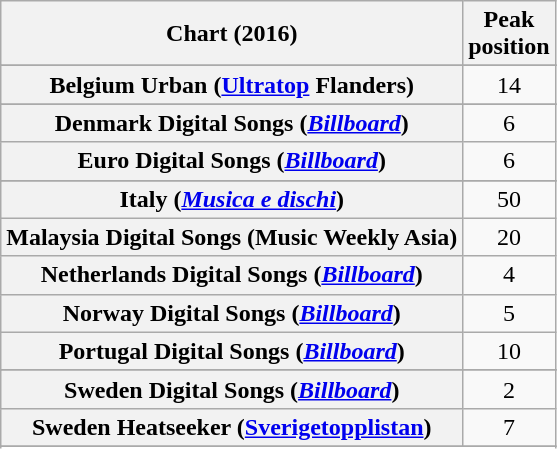<table class="wikitable sortable plainrowheaders" style="text-align:center;">
<tr>
<th scope="col">Chart (2016)</th>
<th scope="col">Peak<br>position</th>
</tr>
<tr>
</tr>
<tr>
<th scope="row">Belgium Urban (<a href='#'>Ultratop</a> Flanders)</th>
<td>14</td>
</tr>
<tr>
</tr>
<tr>
</tr>
<tr>
<th scope="row">Denmark Digital Songs (<a href='#'><em>Billboard</em></a>)</th>
<td>6</td>
</tr>
<tr>
<th scope="row">Euro Digital Songs (<a href='#'><em>Billboard</em></a>)</th>
<td>6</td>
</tr>
<tr>
</tr>
<tr>
</tr>
<tr>
</tr>
<tr>
</tr>
<tr>
</tr>
<tr>
<th scope="row">Italy (<em><a href='#'>Musica e dischi</a></em>)</th>
<td>50</td>
</tr>
<tr>
<th scope="row">Malaysia Digital Songs (Music Weekly Asia)</th>
<td>20</td>
</tr>
<tr>
<th scope="row">Netherlands Digital Songs (<a href='#'><em>Billboard</em></a>)</th>
<td>4</td>
</tr>
<tr>
<th scope="row">Norway Digital Songs (<a href='#'><em>Billboard</em></a>)</th>
<td>5</td>
</tr>
<tr>
<th scope="row">Portugal Digital Songs (<em><a href='#'>Billboard</a></em>)</th>
<td style="text-align:center;">10</td>
</tr>
<tr>
</tr>
<tr>
</tr>
<tr>
<th scope="row">Sweden Digital Songs (<a href='#'><em>Billboard</em></a>)</th>
<td>2</td>
</tr>
<tr>
<th scope="row">Sweden Heatseeker (<a href='#'>Sverigetopplistan</a>)</th>
<td>7</td>
</tr>
<tr>
</tr>
<tr>
</tr>
<tr>
</tr>
<tr>
</tr>
<tr>
</tr>
<tr>
</tr>
</table>
